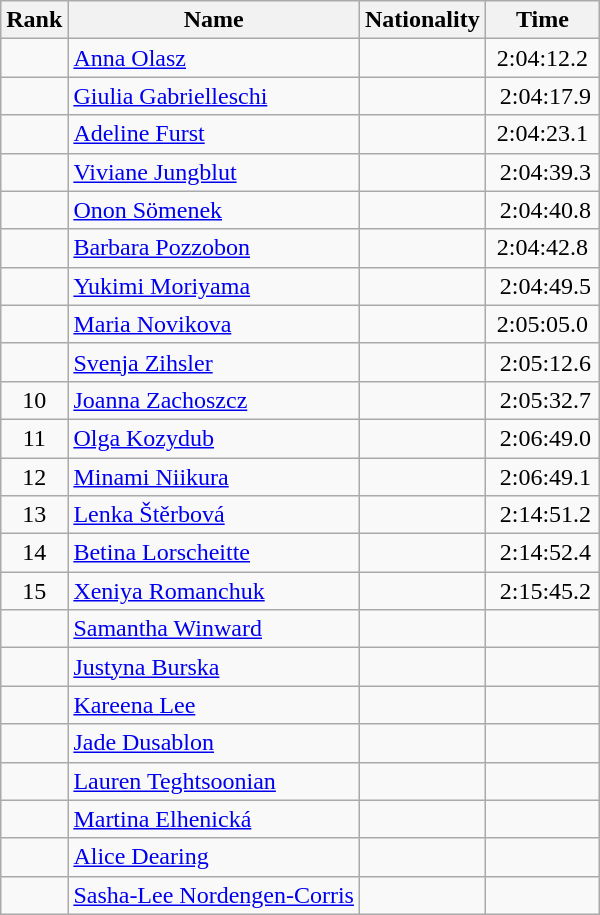<table class="wikitable sortable" style="text-align:center">
<tr>
<th>Rank</th>
<th>Name</th>
<th>Nationality</th>
<th>Time</th>
</tr>
<tr>
<td></td>
<td align="left"><a href='#'>Anna Olasz</a></td>
<td align="left"></td>
<td>2:04:12.2</td>
</tr>
<tr>
<td></td>
<td align="left"><a href='#'>Giulia Gabrielleschi</a></td>
<td align="left"></td>
<td> 2:04:17.9</td>
</tr>
<tr>
<td></td>
<td align="left"><a href='#'>Adeline Furst</a></td>
<td align="left"></td>
<td> 2:04:23.1 </td>
</tr>
<tr>
<td></td>
<td align="left"><a href='#'>Viviane Jungblut</a></td>
<td align="left"></td>
<td> 2:04:39.3</td>
</tr>
<tr>
<td></td>
<td align="left"><a href='#'>Onon Sömenek</a></td>
<td align="left"></td>
<td> 2:04:40.8</td>
</tr>
<tr>
<td></td>
<td align="left"><a href='#'>Barbara Pozzobon</a></td>
<td align="left"></td>
<td>2:04:42.8</td>
</tr>
<tr>
<td></td>
<td align="left"><a href='#'>Yukimi Moriyama</a></td>
<td align="left"></td>
<td> 2:04:49.5</td>
</tr>
<tr>
<td></td>
<td align="left"><a href='#'>Maria Novikova</a></td>
<td align="left"></td>
<td>2:05:05.0</td>
</tr>
<tr>
<td></td>
<td align="left"><a href='#'>Svenja Zihsler</a></td>
<td align="left"></td>
<td> 2:05:12.6</td>
</tr>
<tr>
<td>10</td>
<td align="left"><a href='#'>Joanna Zachoszcz</a></td>
<td align="left"></td>
<td> 2:05:32.7</td>
</tr>
<tr>
<td>11</td>
<td align="left"><a href='#'>Olga Kozydub</a></td>
<td align="left"></td>
<td> 2:06:49.0</td>
</tr>
<tr>
<td>12</td>
<td align="left"><a href='#'>Minami Niikura</a></td>
<td align="left"></td>
<td> 2:06:49.1</td>
</tr>
<tr>
<td>13</td>
<td align="left"><a href='#'>Lenka Štěrbová</a></td>
<td align="left"></td>
<td> 2:14:51.2</td>
</tr>
<tr>
<td>14</td>
<td align="left"><a href='#'>Betina Lorscheitte</a></td>
<td align="left"></td>
<td> 2:14:52.4</td>
</tr>
<tr>
<td>15</td>
<td align="left"><a href='#'>Xeniya Romanchuk</a></td>
<td align="left"></td>
<td> 2:15:45.2</td>
</tr>
<tr>
<td></td>
<td align="left"><a href='#'>Samantha Winward</a></td>
<td align="left"></td>
<td></td>
</tr>
<tr>
<td></td>
<td align="left"><a href='#'>Justyna Burska</a></td>
<td align="left"></td>
<td></td>
</tr>
<tr>
<td></td>
<td align="left"><a href='#'>Kareena Lee</a></td>
<td align="left"></td>
<td></td>
</tr>
<tr>
<td></td>
<td align="left"><a href='#'>Jade Dusablon</a></td>
<td align="left"></td>
<td></td>
</tr>
<tr>
<td></td>
<td align="left"><a href='#'>Lauren Teghtsoonian</a></td>
<td align="left"></td>
<td></td>
</tr>
<tr>
<td></td>
<td align="left"><a href='#'>Martina Elhenická</a></td>
<td align="left"></td>
<td></td>
</tr>
<tr>
<td></td>
<td align="left"><a href='#'>Alice Dearing</a></td>
<td align="left"></td>
<td></td>
</tr>
<tr>
<td></td>
<td align="left"><a href='#'>Sasha-Lee Nordengen-Corris</a></td>
<td align="left"></td>
<td></td>
</tr>
</table>
